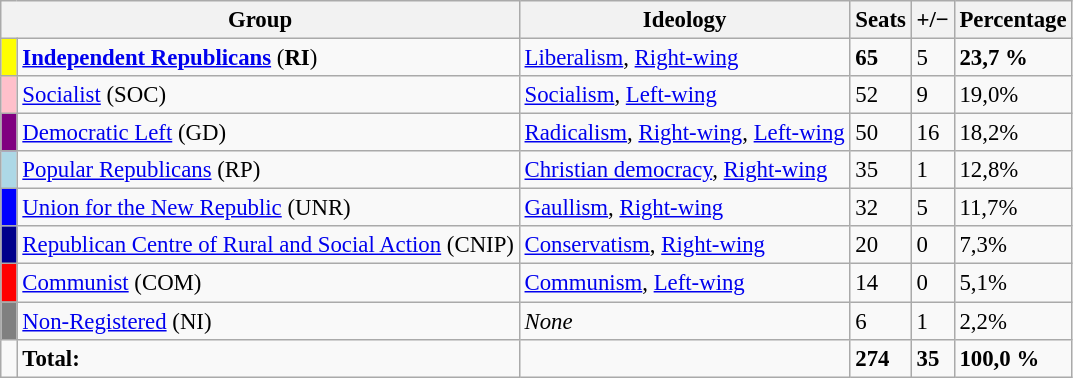<table class="wikitable" style="font-size: 95%">
<tr>
<th colspan=2>Group</th>
<th>Ideology</th>
<th>Seats</th>
<th>+/−</th>
<th>Percentage</th>
</tr>
<tr>
<td bgcolor="yellow"> </td>
<td><strong><a href='#'>Independent Republicans</a></strong> (<strong>RI</strong>)</td>
<td><a href='#'>Liberalism</a>, <a href='#'>Right-wing</a></td>
<td><strong>65</strong></td>
<td>5</td>
<td><strong>23,7 %</strong></td>
</tr>
<tr>
<td bgcolor="pink"> </td>
<td><a href='#'>Socialist</a> (SOC)</td>
<td><a href='#'>Socialism</a>, <a href='#'>Left-wing</a></td>
<td>52</td>
<td>9</td>
<td>19,0%</td>
</tr>
<tr>
<td bgcolor="purple"> </td>
<td><a href='#'>Democratic Left</a> (GD)</td>
<td><a href='#'>Radicalism</a>, <a href='#'>Right-wing</a>, <a href='#'>Left-wing</a></td>
<td>50</td>
<td>16</td>
<td>18,2%</td>
</tr>
<tr>
<td bgcolor="lightblue"> </td>
<td><a href='#'>Popular Republicans</a> (RP)</td>
<td><a href='#'>Christian democracy</a>, <a href='#'>Right-wing</a></td>
<td>35</td>
<td>1</td>
<td>12,8%</td>
</tr>
<tr>
<td bgcolor="blue"> </td>
<td><a href='#'>Union for the New Republic</a> (UNR)</td>
<td><a href='#'>Gaullism</a>, <a href='#'>Right-wing</a></td>
<td>32</td>
<td>5</td>
<td>11,7%</td>
</tr>
<tr>
<td bgcolor="darkblue"> </td>
<td><a href='#'>Republican Centre of Rural and Social Action</a> (CNIP)</td>
<td><a href='#'>Conservatism</a>, <a href='#'>Right-wing</a></td>
<td>20</td>
<td>0</td>
<td>7,3%</td>
</tr>
<tr>
<td bgcolor="red"> </td>
<td><a href='#'>Communist</a> (COM)</td>
<td><a href='#'>Communism</a>, <a href='#'>Left-wing</a></td>
<td>14</td>
<td>0</td>
<td>5,1%</td>
</tr>
<tr>
<td bgcolor="gray"> </td>
<td><a href='#'>Non-Registered</a> (NI)</td>
<td><em>None</em></td>
<td>6</td>
<td>1</td>
<td>2,2%</td>
</tr>
<tr>
<td></td>
<td><strong>Total:</strong></td>
<td></td>
<td><strong>274</strong></td>
<td><strong>35</strong></td>
<td><strong>100,0 %</strong></td>
</tr>
</table>
